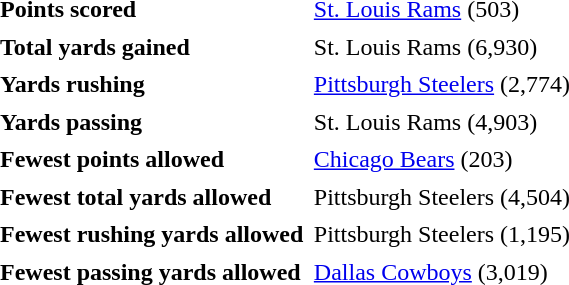<table cellpadding="3" cellspacing="1">
<tr>
<td><strong>Points scored</strong></td>
<td><a href='#'>St. Louis Rams</a> (503)</td>
</tr>
<tr>
<td><strong>Total yards gained</strong></td>
<td>St. Louis Rams (6,930)</td>
</tr>
<tr>
<td><strong>Yards rushing</strong></td>
<td><a href='#'>Pittsburgh Steelers</a> (2,774)</td>
</tr>
<tr>
<td><strong>Yards passing</strong></td>
<td>St. Louis Rams (4,903)</td>
</tr>
<tr>
<td><strong>Fewest points allowed</strong></td>
<td><a href='#'>Chicago Bears</a> (203)</td>
</tr>
<tr>
<td><strong>Fewest total yards allowed</strong></td>
<td>Pittsburgh Steelers (4,504)</td>
</tr>
<tr>
<td><strong>Fewest rushing yards allowed</strong></td>
<td>Pittsburgh Steelers (1,195)</td>
</tr>
<tr>
<td><strong>Fewest passing yards allowed</strong></td>
<td><a href='#'>Dallas Cowboys</a> (3,019)</td>
</tr>
</table>
